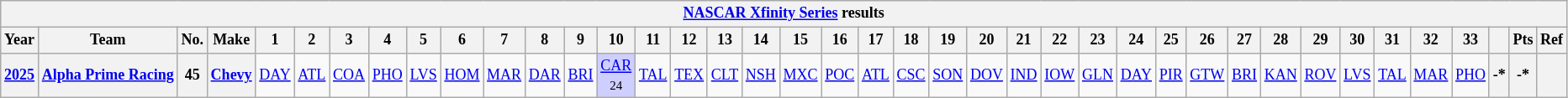<table class="wikitable" style="text-align:center; font-size:75%">
<tr>
<th colspan=42><a href='#'>NASCAR Xfinity Series</a> results</th>
</tr>
<tr>
<th>Year</th>
<th>Team</th>
<th>No.</th>
<th>Make</th>
<th>1</th>
<th>2</th>
<th>3</th>
<th>4</th>
<th>5</th>
<th>6</th>
<th>7</th>
<th>8</th>
<th>9</th>
<th>10</th>
<th>11</th>
<th>12</th>
<th>13</th>
<th>14</th>
<th>15</th>
<th>16</th>
<th>17</th>
<th>18</th>
<th>19</th>
<th>20</th>
<th>21</th>
<th>22</th>
<th>23</th>
<th>24</th>
<th>25</th>
<th>26</th>
<th>27</th>
<th>28</th>
<th>29</th>
<th>30</th>
<th>31</th>
<th>32</th>
<th>33</th>
<th></th>
<th>Pts</th>
<th>Ref</th>
</tr>
<tr>
<th><a href='#'>2025</a></th>
<th><a href='#'>Alpha Prime Racing</a></th>
<th>45</th>
<th><a href='#'>Chevy</a></th>
<td><a href='#'>DAY</a></td>
<td><a href='#'>ATL</a></td>
<td><a href='#'>COA</a></td>
<td><a href='#'>PHO</a></td>
<td><a href='#'>LVS</a></td>
<td><a href='#'>HOM</a></td>
<td><a href='#'>MAR</a></td>
<td><a href='#'>DAR</a></td>
<td><a href='#'>BRI</a></td>
<td style="background:#CFCFFF;"><a href='#'>CAR</a><br><small>24</small></td>
<td><a href='#'>TAL</a></td>
<td><a href='#'>TEX</a></td>
<td><a href='#'>CLT</a></td>
<td><a href='#'>NSH</a></td>
<td><a href='#'>MXC</a></td>
<td><a href='#'>POC</a></td>
<td><a href='#'>ATL</a></td>
<td><a href='#'>CSC</a></td>
<td><a href='#'>SON</a></td>
<td><a href='#'>DOV</a></td>
<td><a href='#'>IND</a></td>
<td><a href='#'>IOW</a></td>
<td><a href='#'>GLN</a></td>
<td><a href='#'>DAY</a></td>
<td><a href='#'>PIR</a></td>
<td><a href='#'>GTW</a></td>
<td><a href='#'>BRI</a></td>
<td><a href='#'>KAN</a></td>
<td><a href='#'>ROV</a></td>
<td><a href='#'>LVS</a></td>
<td><a href='#'>TAL</a></td>
<td><a href='#'>MAR</a></td>
<td><a href='#'>PHO</a></td>
<th>-*</th>
<th>-*</th>
<th></th>
</tr>
</table>
